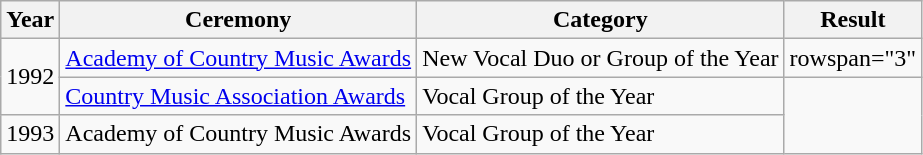<table class=wikitable>
<tr>
<th>Year</th>
<th>Ceremony</th>
<th>Category</th>
<th>Result</th>
</tr>
<tr>
<td rowspan="2">1992</td>
<td><a href='#'>Academy of Country Music Awards</a></td>
<td>New Vocal Duo or Group of the Year</td>
<td>rowspan="3" </td>
</tr>
<tr>
<td><a href='#'>Country Music Association Awards</a></td>
<td>Vocal Group of the Year</td>
</tr>
<tr>
<td>1993</td>
<td>Academy of Country Music Awards</td>
<td>Vocal Group of the Year</td>
</tr>
</table>
